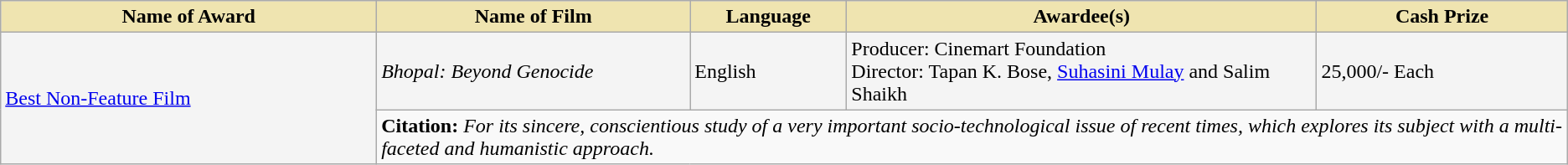<table class="wikitable">
<tr>
<th style="background-color:#EFE4B0;width:24%;">Name of Award</th>
<th style="background-color:#EFE4B0;width:20%;">Name of Film</th>
<th style="background-color:#EFE4B0;width:10%;">Language</th>
<th style="background-color:#EFE4B0;width:30%;">Awardee(s)</th>
<th style="background-color:#EFE4B0;width:16%;">Cash Prize</th>
</tr>
<tr style="background-color:#F4F4F4">
<td rowspan="2"><a href='#'>Best Non-Feature Film</a></td>
<td><em>Bhopal: Beyond Genocide</em></td>
<td>English</td>
<td>Producer: Cinemart Foundation<br>Director: Tapan K. Bose, <a href='#'>Suhasini Mulay</a> and Salim Shaikh</td>
<td> 25,000/- Each</td>
</tr>
<tr style="background-color:#F9F9F9">
<td colspan="4"><strong>Citation:</strong> <em>For its sincere, conscientious study of a very important socio-technological issue of recent times, which explores its subject with a multi-faceted and humanistic approach.</em></td>
</tr>
</table>
